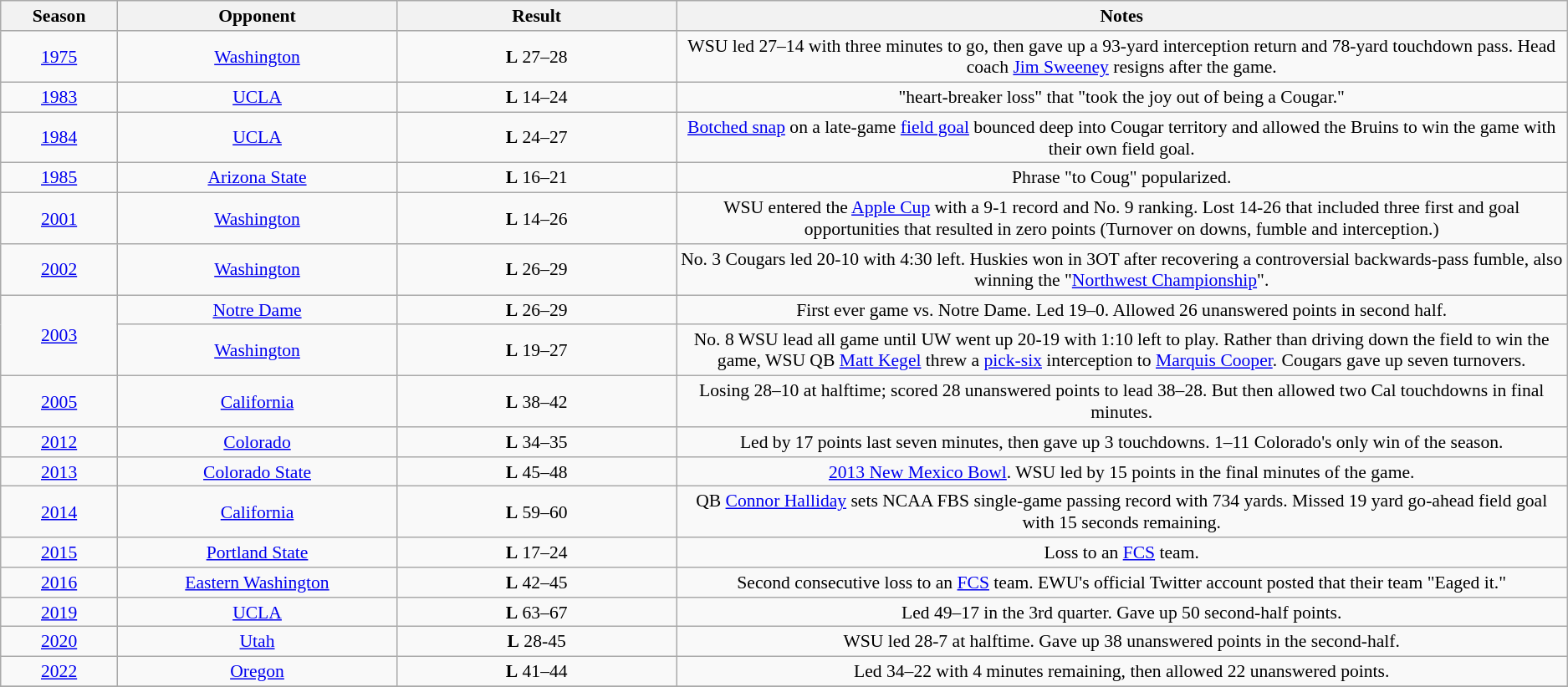<table class="wikitable" style="font-size: 90%; text-align:center; float:left; margin-right:1em;">
<tr>
<th style="width:6em">Season</th>
<th style="width:15em">Opponent</th>
<th style="width:15em">Result</th>
<th style>Notes</th>
</tr>
<tr>
<td><a href='#'>1975</a></td>
<td><a href='#'>Washington</a></td>
<td><strong>L</strong> 27–28</td>
<td>WSU led 27–14 with three minutes to go, then gave up a 93-yard interception return and 78-yard touchdown pass. Head coach <a href='#'>Jim Sweeney</a> resigns after the game.</td>
</tr>
<tr>
<td><a href='#'>1983</a></td>
<td><a href='#'>UCLA</a></td>
<td><strong>L</strong> 14–24</td>
<td>"heart-breaker loss" that "took the joy out of being a Cougar."</td>
</tr>
<tr>
<td><a href='#'>1984</a></td>
<td><a href='#'>UCLA</a></td>
<td><strong>L</strong> 24–27</td>
<td><a href='#'>Botched snap</a> on a late-game <a href='#'>field goal</a> bounced deep into Cougar territory and allowed the Bruins to win the game with their own field goal.</td>
</tr>
<tr>
<td><a href='#'>1985</a></td>
<td><a href='#'>Arizona State</a></td>
<td><strong>L</strong> 16–21</td>
<td>Phrase "to Coug" popularized.</td>
</tr>
<tr>
<td><a href='#'>2001</a></td>
<td><a href='#'>Washington</a></td>
<td><strong>L</strong> 14–26</td>
<td>WSU entered the <a href='#'>Apple Cup</a> with a 9-1 record and No. 9 ranking. Lost 14-26 that included three first and goal opportunities that resulted in zero points (Turnover on downs, fumble and interception.)</td>
</tr>
<tr>
<td><a href='#'>2002</a></td>
<td><a href='#'>Washington</a></td>
<td><strong>L</strong> 26–29</td>
<td>No. 3 Cougars led 20-10 with 4:30 left. Huskies won in 3OT after recovering a controversial backwards-pass fumble, also winning the "<a href='#'>Northwest Championship</a>".</td>
</tr>
<tr>
<td rowspan="2"><a href='#'>2003</a></td>
<td><a href='#'>Notre Dame</a></td>
<td><strong>L</strong> 26–29</td>
<td>First ever game vs. Notre Dame. Led 19–0. Allowed 26 unanswered points in second half.</td>
</tr>
<tr>
<td><a href='#'>Washington</a></td>
<td><strong>L</strong> 19–27</td>
<td>No. 8 WSU lead all game until UW went up 20-19 with 1:10 left to play. Rather than driving down the field to win the game, WSU QB <a href='#'>Matt Kegel</a> threw a <a href='#'>pick-six</a> interception to <a href='#'>Marquis Cooper</a>. Cougars gave up seven turnovers.</td>
</tr>
<tr>
<td><a href='#'>2005</a></td>
<td><a href='#'>California</a></td>
<td><strong>L</strong> 38–42</td>
<td>Losing 28–10 at halftime; scored 28 unanswered points to lead 38–28. But then allowed two Cal touchdowns in final minutes.</td>
</tr>
<tr>
<td><a href='#'>2012</a></td>
<td><a href='#'>Colorado</a></td>
<td><strong>L</strong> 34–35</td>
<td>Led by 17 points last seven minutes, then gave up 3 touchdowns. 1–11 Colorado's only win of the season.</td>
</tr>
<tr>
<td><a href='#'>2013</a></td>
<td><a href='#'>Colorado State</a></td>
<td><strong>L</strong> 45–48</td>
<td><a href='#'>2013 New Mexico Bowl</a>. WSU led by 15 points in the final minutes of the game.</td>
</tr>
<tr>
<td><a href='#'>2014</a></td>
<td><a href='#'>California</a></td>
<td><strong>L</strong> 59–60</td>
<td>QB <a href='#'>Connor Halliday</a> sets NCAA FBS single-game passing record with 734 yards. Missed 19 yard go-ahead field goal with 15 seconds remaining.</td>
</tr>
<tr>
<td><a href='#'>2015</a></td>
<td><a href='#'>Portland State</a></td>
<td><strong>L</strong> 17–24</td>
<td>Loss to an <a href='#'>FCS</a> team.</td>
</tr>
<tr>
<td><a href='#'>2016</a></td>
<td><a href='#'>Eastern Washington</a></td>
<td><strong>L</strong> 42–45</td>
<td>Second consecutive loss to an <a href='#'>FCS</a> team. EWU's official Twitter account posted that their team "Eaged it."</td>
</tr>
<tr>
<td><a href='#'>2019</a></td>
<td><a href='#'>UCLA</a></td>
<td><strong>L</strong> 63–67</td>
<td>Led 49–17 in the 3rd quarter. Gave up 50 second-half points.</td>
</tr>
<tr>
<td><a href='#'>2020</a></td>
<td><a href='#'>Utah</a></td>
<td><strong>L</strong> 28-45</td>
<td>WSU led 28-7 at halftime. Gave up 38 unanswered points in the second-half.</td>
</tr>
<tr>
<td><a href='#'>2022</a></td>
<td><a href='#'>Oregon</a></td>
<td><strong>L</strong> 41–44</td>
<td>Led 34–22 with 4 minutes remaining, then allowed 22 unanswered points.</td>
</tr>
<tr>
</tr>
</table>
